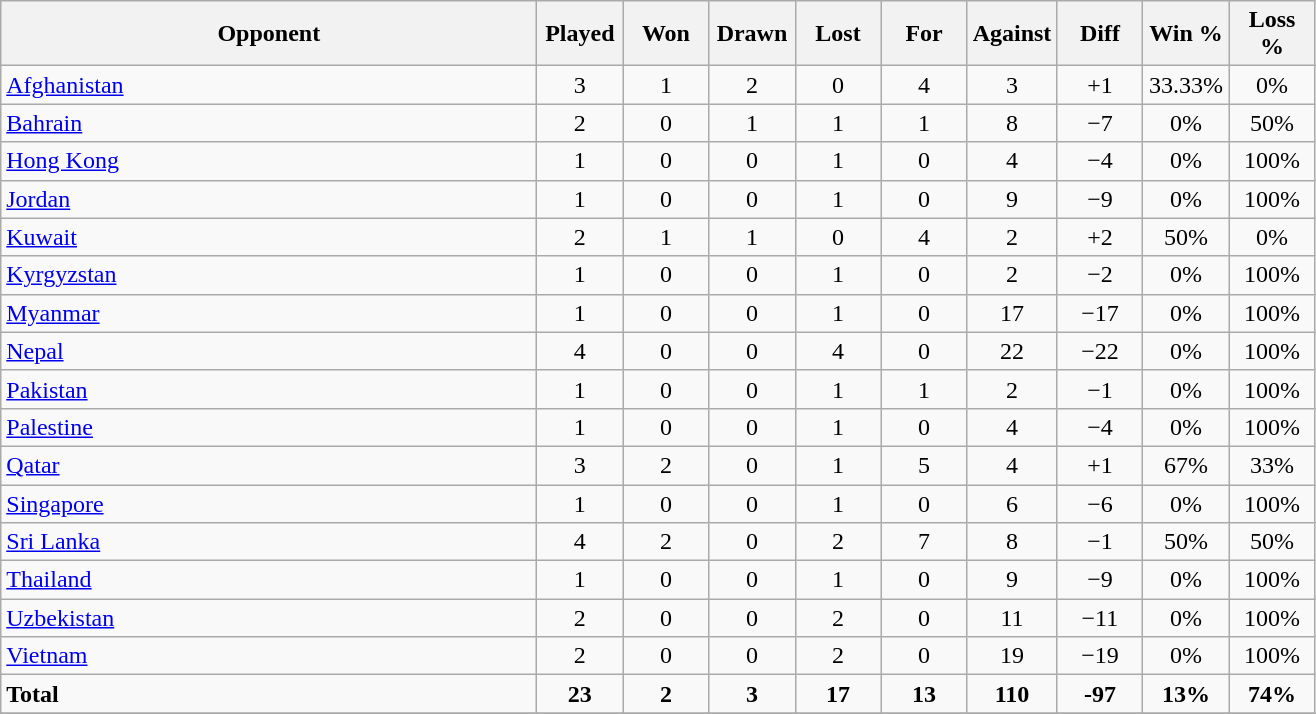<table class="wikitable" border="1" style="text-align: center;">
<tr>
<th width = "350" align="left">Opponent</th>
<th width = "50">Played</th>
<th width = "50">Won</th>
<th width = "50">Drawn</th>
<th width = "50">Lost</th>
<th width = "50">For</th>
<th width = "50">Against</th>
<th width = "50">Diff</th>
<th width = "50">Win %</th>
<th width = "50">Loss %</th>
</tr>
<tr>
<td align="left"><strong></strong> <a href='#'>Afghanistan</a></td>
<td>3</td>
<td>1</td>
<td>2</td>
<td>0</td>
<td>4</td>
<td>3</td>
<td>+1</td>
<td>33.33%</td>
<td>0%</td>
</tr>
<tr>
<td align="left"><strong></strong> <a href='#'>Bahrain</a></td>
<td>2</td>
<td>0</td>
<td>1</td>
<td>1</td>
<td>1</td>
<td>8</td>
<td>−7</td>
<td>0%</td>
<td>50%</td>
</tr>
<tr>
<td align="left"><strong></strong> <a href='#'>Hong Kong</a></td>
<td>1</td>
<td>0</td>
<td>0</td>
<td>1</td>
<td>0</td>
<td>4</td>
<td>−4</td>
<td>0%</td>
<td>100%</td>
</tr>
<tr>
<td align="left"><strong></strong> <a href='#'>Jordan</a></td>
<td>1</td>
<td>0</td>
<td>0</td>
<td>1</td>
<td>0</td>
<td>9</td>
<td>−9</td>
<td>0%</td>
<td>100%</td>
</tr>
<tr>
<td align="left"><strong></strong> <a href='#'>Kuwait</a></td>
<td>2</td>
<td>1</td>
<td>1</td>
<td>0</td>
<td>4</td>
<td>2</td>
<td>+2</td>
<td>50%</td>
<td>0%</td>
</tr>
<tr>
<td align="left"><strong></strong> <a href='#'>Kyrgyzstan</a></td>
<td>1</td>
<td>0</td>
<td>0</td>
<td>1</td>
<td>0</td>
<td>2</td>
<td>−2</td>
<td>0%</td>
<td>100%</td>
</tr>
<tr>
<td align="left"><strong></strong> <a href='#'>Myanmar</a></td>
<td>1</td>
<td>0</td>
<td>0</td>
<td>1</td>
<td>0</td>
<td>17</td>
<td>−17</td>
<td>0%</td>
<td>100%</td>
</tr>
<tr>
<td align="left"><strong></strong> <a href='#'>Nepal</a></td>
<td>4</td>
<td>0</td>
<td>0</td>
<td>4</td>
<td>0</td>
<td>22</td>
<td>−22</td>
<td>0%</td>
<td>100%</td>
</tr>
<tr>
<td align="left"><strong></strong> <a href='#'>Pakistan</a></td>
<td>1</td>
<td>0</td>
<td>0</td>
<td>1</td>
<td>1</td>
<td>2</td>
<td>−1</td>
<td>0%</td>
<td>100%</td>
</tr>
<tr>
<td align="left"><strong></strong> <a href='#'>Palestine</a></td>
<td>1</td>
<td>0</td>
<td>0</td>
<td>1</td>
<td>0</td>
<td>4</td>
<td>−4</td>
<td>0%</td>
<td>100%</td>
</tr>
<tr>
<td align="left"><strong></strong> <a href='#'>Qatar</a></td>
<td>3</td>
<td>2</td>
<td>0</td>
<td>1</td>
<td>5</td>
<td>4</td>
<td>+1</td>
<td>67%</td>
<td>33%</td>
</tr>
<tr>
<td align="left"><strong></strong> <a href='#'>Singapore</a></td>
<td>1</td>
<td>0</td>
<td>0</td>
<td>1</td>
<td>0</td>
<td>6</td>
<td>−6</td>
<td>0%</td>
<td>100%</td>
</tr>
<tr>
<td align="left"><strong></strong> <a href='#'>Sri Lanka</a></td>
<td>4</td>
<td>2</td>
<td>0</td>
<td>2</td>
<td>7</td>
<td>8</td>
<td>−1</td>
<td>50%</td>
<td>50%</td>
</tr>
<tr>
<td align="left"><strong></strong> <a href='#'>Thailand</a></td>
<td>1</td>
<td>0</td>
<td>0</td>
<td>1</td>
<td>0</td>
<td>9</td>
<td>−9</td>
<td>0%</td>
<td>100%</td>
</tr>
<tr>
<td align="left"><strong></strong> <a href='#'>Uzbekistan</a></td>
<td>2</td>
<td>0</td>
<td>0</td>
<td>2</td>
<td>0</td>
<td>11</td>
<td>−11</td>
<td>0%</td>
<td>100%</td>
</tr>
<tr>
<td align="left"><strong></strong> <a href='#'>Vietnam</a></td>
<td>2</td>
<td>0</td>
<td>0</td>
<td>2</td>
<td>0</td>
<td>19</td>
<td>−19</td>
<td>0%</td>
<td>100%</td>
</tr>
<tr>
<td align="left"><strong>Total</strong></td>
<td><strong>23</strong></td>
<td><strong>2</strong></td>
<td><strong>3</strong></td>
<td><strong>17</strong></td>
<td><strong>13</strong></td>
<td><strong>110</strong></td>
<td><strong>-97</strong></td>
<td><strong>13%</strong></td>
<td><strong>74%</strong></td>
</tr>
<tr>
</tr>
</table>
